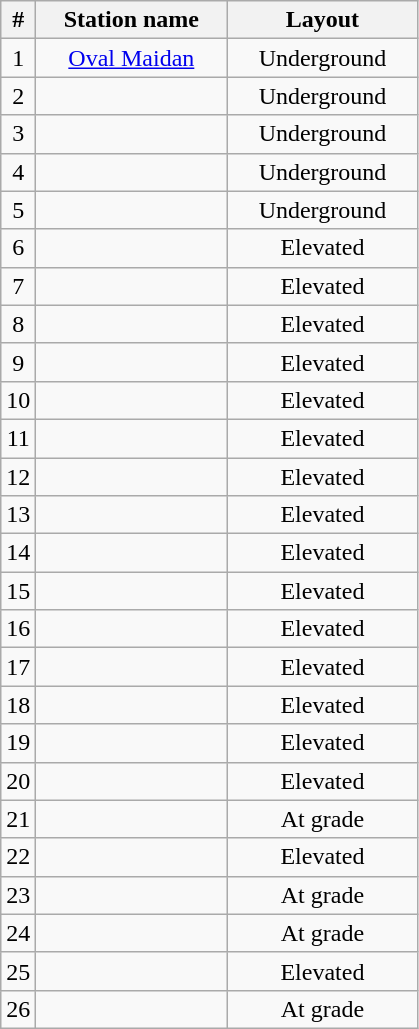<table class="wikitable"  style="text-align:center;">
<tr>
<th style="width:10px;">#</th>
<th style="width:120px;">Station name</th>
<th style="width:120px;">Layout</th>
</tr>
<tr>
<td>1</td>
<td><a href='#'>Oval Maidan</a></td>
<td>Underground</td>
</tr>
<tr>
<td>2</td>
<td></td>
<td>Underground</td>
</tr>
<tr>
<td>3</td>
<td></td>
<td>Underground</td>
</tr>
<tr>
<td>4</td>
<td></td>
<td>Underground</td>
</tr>
<tr>
<td>5</td>
<td></td>
<td>Underground</td>
</tr>
<tr>
<td>6</td>
<td></td>
<td>Elevated</td>
</tr>
<tr>
<td>7</td>
<td></td>
<td>Elevated</td>
</tr>
<tr>
<td>8</td>
<td></td>
<td>Elevated</td>
</tr>
<tr>
<td>9</td>
<td></td>
<td>Elevated</td>
</tr>
<tr>
<td>10</td>
<td></td>
<td>Elevated</td>
</tr>
<tr>
<td>11</td>
<td></td>
<td>Elevated</td>
</tr>
<tr>
<td>12</td>
<td></td>
<td>Elevated</td>
</tr>
<tr>
<td>13</td>
<td></td>
<td>Elevated</td>
</tr>
<tr>
<td>14</td>
<td></td>
<td>Elevated</td>
</tr>
<tr>
<td>15</td>
<td></td>
<td>Elevated</td>
</tr>
<tr>
<td>16</td>
<td></td>
<td>Elevated</td>
</tr>
<tr>
<td>17</td>
<td></td>
<td>Elevated</td>
</tr>
<tr>
<td>18</td>
<td></td>
<td>Elevated</td>
</tr>
<tr>
<td>19</td>
<td></td>
<td>Elevated</td>
</tr>
<tr>
<td>20</td>
<td></td>
<td>Elevated</td>
</tr>
<tr>
<td>21</td>
<td></td>
<td>At grade</td>
</tr>
<tr>
<td>22</td>
<td></td>
<td>Elevated</td>
</tr>
<tr>
<td>23</td>
<td></td>
<td>At grade</td>
</tr>
<tr>
<td>24</td>
<td></td>
<td>At grade</td>
</tr>
<tr>
<td>25</td>
<td></td>
<td>Elevated</td>
</tr>
<tr>
<td>26</td>
<td></td>
<td>At grade</td>
</tr>
</table>
